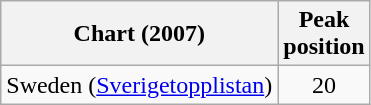<table class="wikitable">
<tr>
<th>Chart (2007)</th>
<th>Peak<br>position</th>
</tr>
<tr>
<td>Sweden (<a href='#'>Sverigetopplistan</a>)</td>
<td align="center">20</td>
</tr>
</table>
